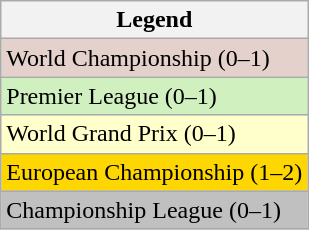<table class="wikitable">
<tr>
<th>Legend</th>
</tr>
<tr style="background:#e5d1cb;">
<td>World Championship (0–1)</td>
</tr>
<tr style="background:#d0f0c0;">
<td>Premier League (0–1)</td>
</tr>
<tr style="background:#FFFFCC;">
<td>World Grand Prix (0–1)</td>
</tr>
<tr style="background:gold;">
<td>European Championship (1–2)</td>
</tr>
<tr bgcolor="silver">
<td>Championship League (0–1)</td>
</tr>
</table>
